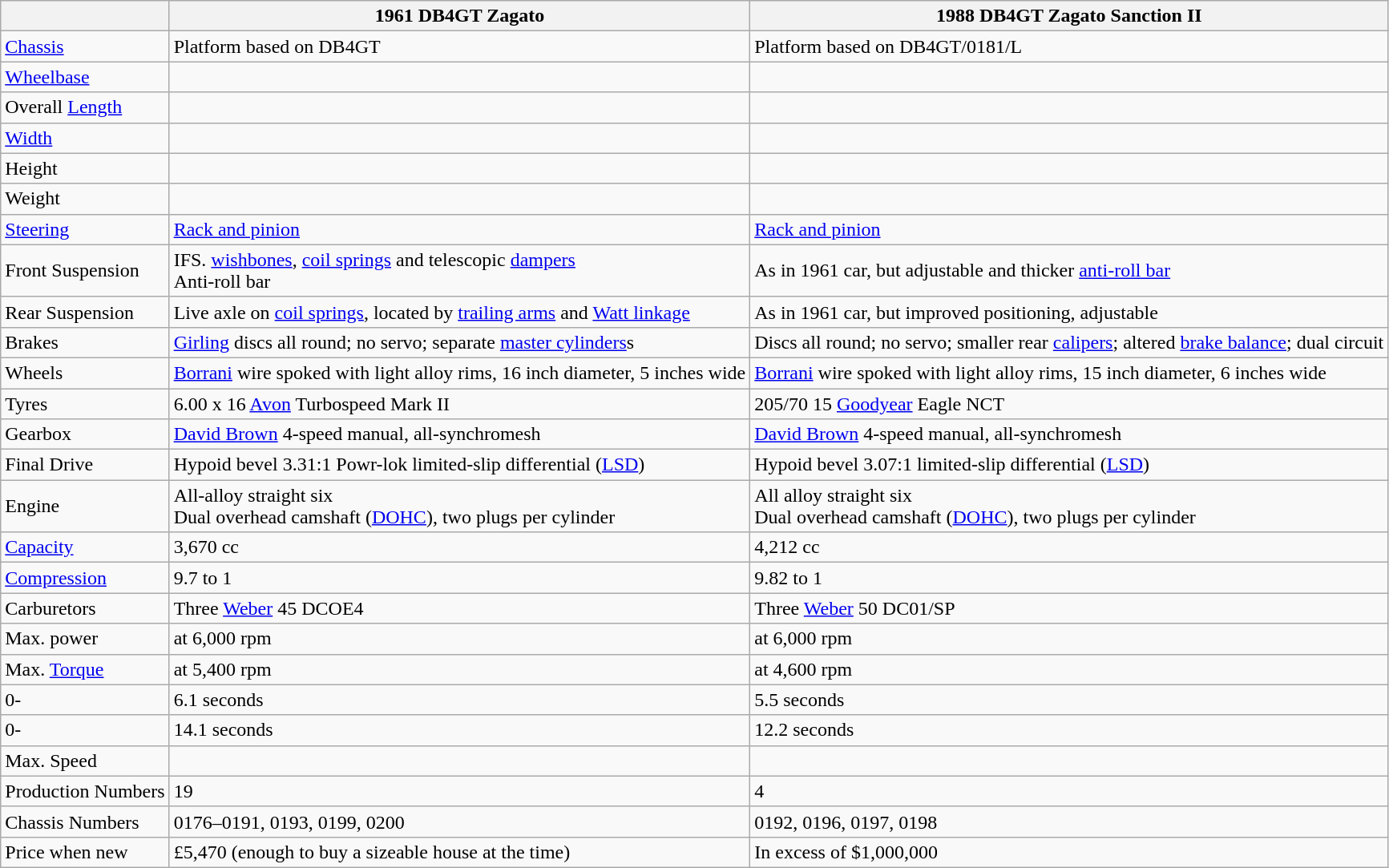<table class="wikitable">
<tr>
<th></th>
<th>1961 DB4GT Zagato</th>
<th>1988 DB4GT Zagato Sanction II</th>
</tr>
<tr>
<td><a href='#'>Chassis</a></td>
<td>Platform based on DB4GT</td>
<td>Platform based on DB4GT/0181/L</td>
</tr>
<tr>
<td><a href='#'>Wheelbase</a></td>
<td></td>
<td></td>
</tr>
<tr>
<td>Overall <a href='#'>Length</a></td>
<td></td>
<td></td>
</tr>
<tr>
<td><a href='#'>Width</a></td>
<td></td>
<td></td>
</tr>
<tr>
<td>Height</td>
<td></td>
<td></td>
</tr>
<tr>
<td>Weight</td>
<td></td>
<td></td>
</tr>
<tr>
<td><a href='#'>Steering</a></td>
<td><a href='#'>Rack and pinion</a></td>
<td><a href='#'>Rack and pinion</a></td>
</tr>
<tr>
<td>Front Suspension</td>
<td>IFS. <a href='#'>wishbones</a>, <a href='#'>coil springs</a> and telescopic <a href='#'>dampers</a><br>Anti-roll bar</td>
<td>As in 1961 car, but adjustable and thicker <a href='#'>anti-roll bar</a></td>
</tr>
<tr>
<td>Rear Suspension</td>
<td>Live axle on <a href='#'>coil springs</a>, located by <a href='#'>trailing arms</a> and <a href='#'>Watt linkage</a></td>
<td>As in 1961 car, but improved positioning, adjustable</td>
</tr>
<tr>
<td>Brakes</td>
<td><a href='#'>Girling</a> discs all round; no servo; separate <a href='#'>master cylinders</a>s</td>
<td>Discs all round; no servo; smaller rear <a href='#'>calipers</a>; altered <a href='#'>brake balance</a>; dual circuit</td>
</tr>
<tr>
<td>Wheels</td>
<td><a href='#'>Borrani</a> wire spoked with light alloy rims, 16 inch diameter, 5 inches wide</td>
<td><a href='#'>Borrani</a> wire spoked with light alloy rims, 15 inch diameter, 6 inches wide</td>
</tr>
<tr>
<td>Tyres</td>
<td>6.00 x 16 <a href='#'>Avon</a> Turbospeed Mark II</td>
<td>205/70 15 <a href='#'>Goodyear</a> Eagle NCT</td>
</tr>
<tr>
<td>Gearbox</td>
<td><a href='#'>David Brown</a> 4-speed manual, all-synchromesh</td>
<td><a href='#'>David Brown</a> 4-speed manual, all-synchromesh</td>
</tr>
<tr>
<td>Final Drive</td>
<td>Hypoid bevel 3.31:1 Powr-lok limited-slip differential (<a href='#'>LSD</a>)</td>
<td>Hypoid bevel 3.07:1 limited-slip differential (<a href='#'>LSD</a>)</td>
</tr>
<tr>
<td>Engine</td>
<td>All-alloy straight six<br>Dual overhead camshaft (<a href='#'>DOHC</a>), two plugs per cylinder</td>
<td>All alloy straight six<br>Dual overhead camshaft (<a href='#'>DOHC</a>), two plugs per cylinder</td>
</tr>
<tr>
<td><a href='#'>Capacity</a></td>
<td>3,670 cc</td>
<td>4,212 cc</td>
</tr>
<tr>
<td><a href='#'>Compression</a></td>
<td>9.7 to 1</td>
<td>9.82 to 1</td>
</tr>
<tr>
<td>Carburetors</td>
<td>Three <a href='#'>Weber</a> 45 DCOE4</td>
<td>Three <a href='#'>Weber</a> 50 DC01/SP</td>
</tr>
<tr>
<td>Max. power</td>
<td> at 6,000 rpm</td>
<td> at 6,000 rpm</td>
</tr>
<tr>
<td>Max. <a href='#'>Torque</a></td>
<td> at 5,400 rpm</td>
<td> at 4,600 rpm</td>
</tr>
<tr>
<td>0-</td>
<td>6.1 seconds</td>
<td>5.5 seconds</td>
</tr>
<tr>
<td>0-</td>
<td>14.1 seconds</td>
<td>12.2 seconds</td>
</tr>
<tr>
<td>Max. Speed</td>
<td></td>
<td></td>
</tr>
<tr>
<td>Production Numbers</td>
<td>19</td>
<td>4</td>
</tr>
<tr>
<td>Chassis Numbers</td>
<td>0176–0191, 0193, 0199, 0200</td>
<td>0192, 0196, 0197, 0198</td>
</tr>
<tr>
<td>Price when new</td>
<td>£5,470 (enough to buy a sizeable house at the time)</td>
<td>In excess of $1,000,000</td>
</tr>
</table>
